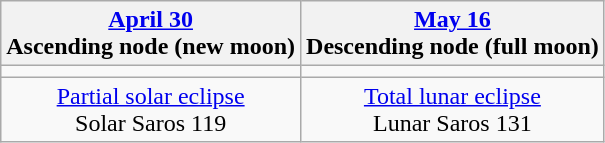<table class="wikitable">
<tr>
<th><a href='#'>April 30</a><br>Ascending node (new moon)<br></th>
<th><a href='#'>May 16</a><br>Descending node (full moon)<br></th>
</tr>
<tr>
<td></td>
<td></td>
</tr>
<tr align=center>
<td><a href='#'>Partial solar eclipse</a><br>Solar Saros 119</td>
<td><a href='#'>Total lunar eclipse</a><br>Lunar Saros 131</td>
</tr>
</table>
